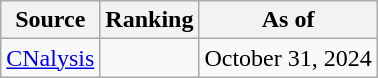<table class="wikitable" style="text-align:center">
<tr>
<th>Source</th>
<th>Ranking</th>
<th>As of</th>
</tr>
<tr>
<td align="left"><a href='#'>CNalysis</a></td>
<td></td>
<td>October 31, 2024</td>
</tr>
</table>
